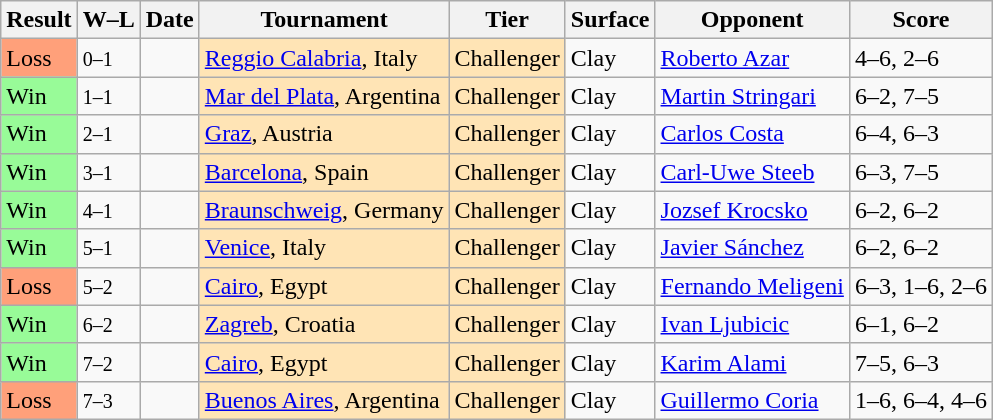<table class="sortable wikitable">
<tr>
<th>Result</th>
<th class="unsortable">W–L</th>
<th>Date</th>
<th>Tournament</th>
<th>Tier</th>
<th>Surface</th>
<th>Opponent</th>
<th class="unsortable">Score</th>
</tr>
<tr>
<td style="background:#ffa07a;">Loss</td>
<td><small>0–1</small></td>
<td></td>
<td style="background:moccasin;"><a href='#'>Reggio Calabria</a>, Italy</td>
<td style="background:moccasin;">Challenger</td>
<td>Clay</td>
<td> <a href='#'>Roberto Azar</a></td>
<td>4–6, 2–6</td>
</tr>
<tr>
<td style="background:#98fb98;">Win</td>
<td><small>1–1</small></td>
<td></td>
<td style="background:moccasin;"><a href='#'>Mar del Plata</a>, Argentina</td>
<td style="background:moccasin;">Challenger</td>
<td>Clay</td>
<td> <a href='#'>Martin Stringari</a></td>
<td>6–2, 7–5</td>
</tr>
<tr>
<td style="background:#98fb98;">Win</td>
<td><small>2–1</small></td>
<td></td>
<td style="background:moccasin;"><a href='#'>Graz</a>, Austria</td>
<td style="background:moccasin;">Challenger</td>
<td>Clay</td>
<td> <a href='#'>Carlos Costa</a></td>
<td>6–4, 6–3</td>
</tr>
<tr>
<td style="background:#98fb98;">Win</td>
<td><small>3–1</small></td>
<td></td>
<td style="background:moccasin;"><a href='#'>Barcelona</a>, Spain</td>
<td style="background:moccasin;">Challenger</td>
<td>Clay</td>
<td> <a href='#'>Carl-Uwe Steeb</a></td>
<td>6–3, 7–5</td>
</tr>
<tr>
<td style="background:#98fb98;">Win</td>
<td><small>4–1</small></td>
<td></td>
<td style="background:moccasin;"><a href='#'>Braunschweig</a>, Germany</td>
<td style="background:moccasin;">Challenger</td>
<td>Clay</td>
<td> <a href='#'>Jozsef Krocsko</a></td>
<td>6–2, 6–2</td>
</tr>
<tr>
<td style="background:#98fb98;">Win</td>
<td><small>5–1</small></td>
<td></td>
<td style="background:moccasin;"><a href='#'>Venice</a>, Italy</td>
<td style="background:moccasin;">Challenger</td>
<td>Clay</td>
<td> <a href='#'>Javier Sánchez</a></td>
<td>6–2, 6–2</td>
</tr>
<tr>
<td style="background:#ffa07a;">Loss</td>
<td><small>5–2</small></td>
<td></td>
<td style="background:moccasin;"><a href='#'>Cairo</a>, Egypt</td>
<td style="background:moccasin;">Challenger</td>
<td>Clay</td>
<td> <a href='#'>Fernando Meligeni</a></td>
<td>6–3, 1–6, 2–6</td>
</tr>
<tr>
<td style="background:#98fb98;">Win</td>
<td><small>6–2</small></td>
<td></td>
<td style="background:moccasin;"><a href='#'>Zagreb</a>, Croatia</td>
<td style="background:moccasin;">Challenger</td>
<td>Clay</td>
<td> <a href='#'>Ivan Ljubicic</a></td>
<td>6–1, 6–2</td>
</tr>
<tr>
<td style="background:#98fb98;">Win</td>
<td><small>7–2</small></td>
<td></td>
<td style="background:moccasin;"><a href='#'>Cairo</a>, Egypt</td>
<td style="background:moccasin;">Challenger</td>
<td>Clay</td>
<td> <a href='#'>Karim Alami</a></td>
<td>7–5, 6–3</td>
</tr>
<tr>
<td style="background:#ffa07a;">Loss</td>
<td><small>7–3</small></td>
<td></td>
<td style="background:moccasin;"><a href='#'>Buenos Aires</a>, Argentina</td>
<td style="background:moccasin;">Challenger</td>
<td>Clay</td>
<td> <a href='#'>Guillermo Coria</a></td>
<td>1–6, 6–4, 4–6</td>
</tr>
</table>
